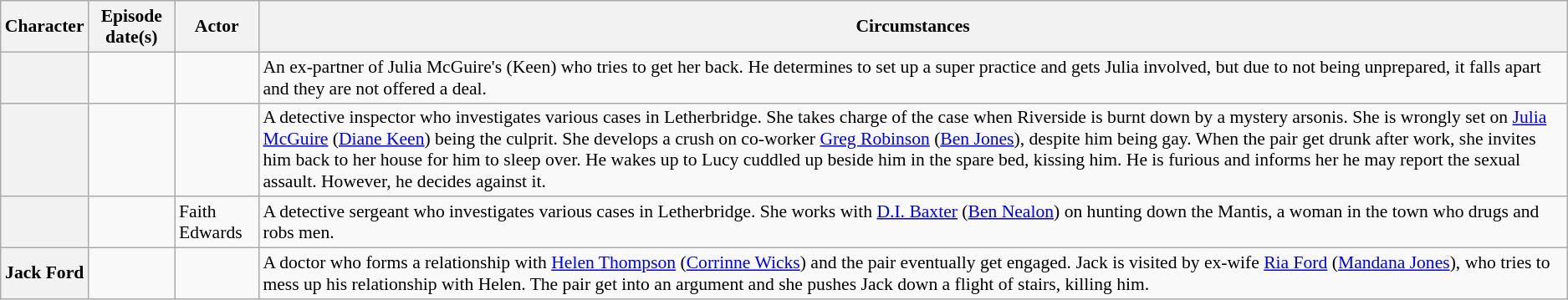<table class="wikitable plainrowheaders" style="font-size:90%">
<tr>
<th scope="col">Character</th>
<th scope="col">Episode date(s)</th>
<th scope="col">Actor</th>
<th scope="col">Circumstances</th>
</tr>
<tr>
<th scope="row"> </th>
<td></td>
<td></td>
<td>An ex-partner of Julia McGuire's (Keen) who tries to get her back. He determines to set up a super practice and gets Julia involved, but due to not being unprepared, it falls apart and they are not offered a deal.</td>
</tr>
<tr>
<th scope="row"> </th>
<td></td>
<td></td>
<td>A detective inspector who investigates various cases in Letherbridge. She takes charge of the case when Riverside is burnt down by a mystery arsonis. She is wrongly set on <a href='#'>Julia McGuire</a> (<a href='#'>Diane Keen</a>) being the culprit. She develops a crush on co-worker <a href='#'>Greg Robinson</a> (<a href='#'>Ben Jones</a>), despite him being gay. When the pair get drunk after work, she invites him back to her house for him to sleep over. He wakes up to Lucy cuddled up beside him in the spare bed, kissing him. He is furious and informs her he may report the sexual assault. However, he decides against it.</td>
</tr>
<tr>
<th scope="row"> </th>
<td></td>
<td>Faith Edwards</td>
<td>A detective sergeant who investigates various cases in Letherbridge. She works with <a href='#'>D.I. Baxter</a> (<a href='#'>Ben Nealon</a>) on hunting down the Mantis, a woman in the town who drugs and robs men.</td>
</tr>
<tr>
<th scope="row">Jack Ford </th>
<td></td>
<td></td>
<td>A doctor who forms a relationship with <a href='#'>Helen Thompson</a> (<a href='#'>Corrinne Wicks</a>) and the pair eventually get engaged. Jack is visited by ex-wife <a href='#'>Ria Ford</a> (<a href='#'>Mandana Jones</a>), who tries to mess up his relationship with Helen. The pair get into an argument and she pushes Jack down a flight of stairs, killing him.</td>
</tr>
</table>
